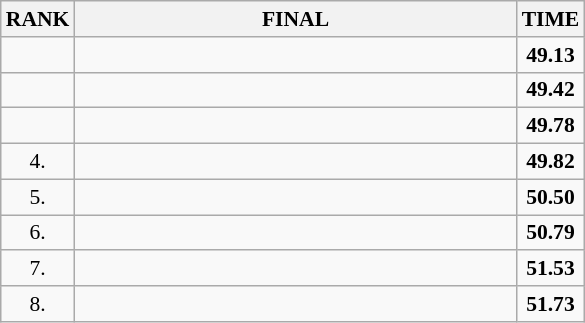<table class="wikitable" style="border-collapse: collapse; font-size: 90%;">
<tr>
<th>RANK</th>
<th align="left" style="width: 20em">FINAL</th>
<th>TIME</th>
</tr>
<tr>
<td align="center"></td>
<td></td>
<td align="center"><strong>49.13</strong></td>
</tr>
<tr>
<td align="center"></td>
<td></td>
<td align="center"><strong>49.42</strong></td>
</tr>
<tr>
<td align="center"></td>
<td></td>
<td align="center"><strong>49.78</strong></td>
</tr>
<tr>
<td align="center">4.</td>
<td></td>
<td align="center"><strong>49.82</strong></td>
</tr>
<tr>
<td align="center">5.</td>
<td></td>
<td align="center"><strong>50.50</strong></td>
</tr>
<tr>
<td align="center">6.</td>
<td></td>
<td align="center"><strong>50.79</strong></td>
</tr>
<tr>
<td align="center">7.</td>
<td></td>
<td align="center"><strong>51.53</strong></td>
</tr>
<tr>
<td align="center">8.</td>
<td></td>
<td align="center"><strong>51.73</strong></td>
</tr>
</table>
